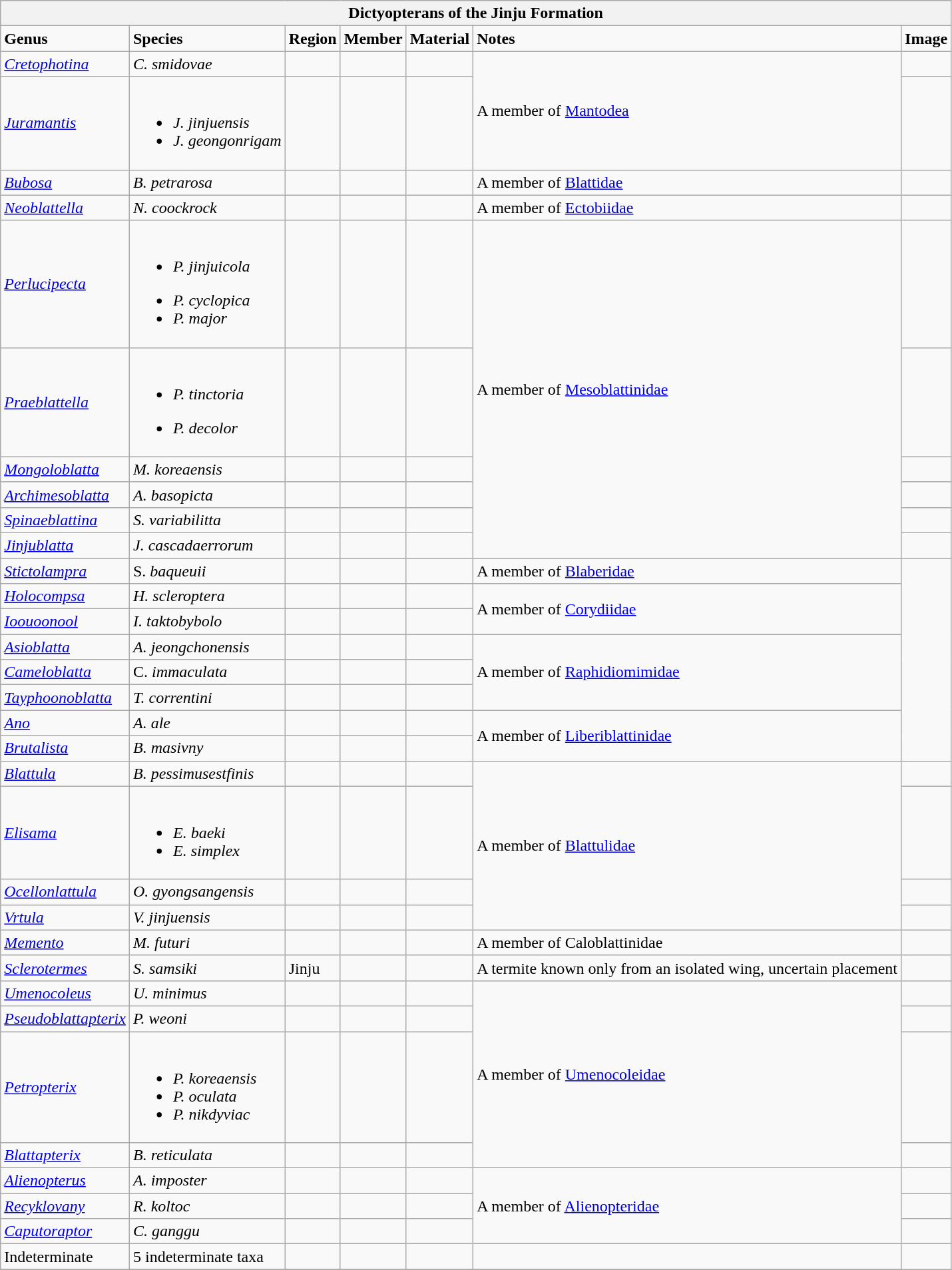<table class="wikitable">
<tr>
<th colspan="7">Dictyopterans of the Jinju Formation</th>
</tr>
<tr>
<td><strong>Genus</strong></td>
<td><strong>Species</strong></td>
<td><strong>Region</strong></td>
<td><strong>Member</strong></td>
<td><strong>Material</strong></td>
<td><strong>Notes</strong></td>
<td><strong>Image</strong></td>
</tr>
<tr>
<td><em><a href='#'>Cretophotina</a></em></td>
<td><em>C. smidovae</em></td>
<td></td>
<td></td>
<td></td>
<td rowspan="2">A member of <a href='#'>Mantodea</a></td>
<td></td>
</tr>
<tr>
<td><em><a href='#'>Juramantis</a></em></td>
<td><br><ul><li><em>J. jinjuensis</em></li><li><em>J. geongonrigam</em></li></ul></td>
<td></td>
<td></td>
<td></td>
<td></td>
</tr>
<tr>
<td><em><a href='#'>Bubosa</a></em></td>
<td><em>B. petrarosa</em></td>
<td></td>
<td></td>
<td></td>
<td>A member of <a href='#'>Blattidae</a></td>
<td></td>
</tr>
<tr>
<td><em><a href='#'>Neoblattella</a></em></td>
<td><em>N. coockrock</em></td>
<td></td>
<td></td>
<td></td>
<td>A member of <a href='#'>Ectobiidae</a></td>
<td></td>
</tr>
<tr>
<td><em><a href='#'>Perlucipecta</a></em></td>
<td><br><ul><li><em>P. jinjuicola</em></li></ul><ul><li><em>P. cyclopica</em></li><li><em>P. major</em></li></ul></td>
<td></td>
<td></td>
<td></td>
<td rowspan="6">A member of <a href='#'>Mesoblattinidae</a></td>
<td></td>
</tr>
<tr>
<td><em><a href='#'>Praeblattella</a></em></td>
<td><br><ul><li><em>P. tinctoria</em></li></ul><ul><li><em>P. decolor</em></li></ul></td>
<td></td>
<td></td>
<td></td>
<td></td>
</tr>
<tr>
<td><em><a href='#'>Mongoloblatta</a></em></td>
<td><em>M. koreaensis</em></td>
<td></td>
<td></td>
<td></td>
<td></td>
</tr>
<tr>
<td><em><a href='#'>Archimesoblatta</a></em></td>
<td><em>A. basopicta</em></td>
<td></td>
<td></td>
<td></td>
<td></td>
</tr>
<tr>
<td><em><a href='#'>Spinaeblattina</a></em></td>
<td><em>S. variabilitta</em></td>
<td></td>
<td></td>
<td></td>
<td></td>
</tr>
<tr>
<td><em><a href='#'>Jinjublatta</a></em></td>
<td><em>J. cascadaerrorum</em></td>
<td></td>
<td></td>
<td></td>
<td></td>
</tr>
<tr>
<td><em><a href='#'>Stictolampra</a></em></td>
<td>S. <em>baqueuii</em></td>
<td></td>
<td></td>
<td></td>
<td>A member of <a href='#'>Blaberidae</a></td>
</tr>
<tr>
<td><em><a href='#'>Holocompsa</a></em></td>
<td><em>H. scleroptera</em></td>
<td></td>
<td></td>
<td></td>
<td rowspan="2">A member of <a href='#'>Corydiidae</a></td>
</tr>
<tr>
<td><em><a href='#'>Ioouoonool</a></em></td>
<td><em>I. taktobybolo</em></td>
<td></td>
<td></td>
<td></td>
</tr>
<tr>
<td><em><a href='#'>Asioblatta</a></em></td>
<td><em>A. jeongchonensis</em></td>
<td></td>
<td></td>
<td></td>
<td rowspan="3">A member of <a href='#'>Raphidiomimidae</a></td>
</tr>
<tr>
<td><em><a href='#'>Cameloblatta</a></em></td>
<td>C. <em>immaculata</em></td>
<td></td>
<td></td>
<td></td>
</tr>
<tr>
<td><em><a href='#'>Tayphoonoblatta</a></em></td>
<td><em>T. correntini</em></td>
<td></td>
<td></td>
<td></td>
</tr>
<tr>
<td><em><a href='#'>Ano</a></em></td>
<td><em>A. ale</em></td>
<td></td>
<td></td>
<td></td>
<td rowspan="2">A member of <a href='#'>Liberiblattinidae</a></td>
</tr>
<tr>
<td><em><a href='#'>Brutalista</a></em></td>
<td><em>B. masivny</em></td>
<td></td>
<td></td>
<td></td>
</tr>
<tr>
<td><em><a href='#'>Blattula</a></em></td>
<td><em>B. pessimusestfinis</em></td>
<td></td>
<td></td>
<td></td>
<td rowspan="4">A member of <a href='#'>Blattulidae</a></td>
<td></td>
</tr>
<tr>
<td><em><a href='#'>Elisama</a></em></td>
<td><br><ul><li><em>E. baeki</em></li><li><em>E. simplex</em></li></ul></td>
<td></td>
<td></td>
<td></td>
</tr>
<tr>
<td><em><a href='#'>Ocellonlattula</a></em></td>
<td><em>O. gyongsangensis</em></td>
<td></td>
<td></td>
<td></td>
<td></td>
</tr>
<tr>
<td><em><a href='#'>Vrtula</a></em></td>
<td><em>V. jinjuensis</em></td>
<td></td>
<td></td>
<td></td>
<td></td>
</tr>
<tr>
<td><em><a href='#'>Memento</a></em></td>
<td><em>M. futuri</em></td>
<td></td>
<td></td>
<td></td>
<td>A member of Caloblattinidae</td>
<td></td>
</tr>
<tr>
<td><em><a href='#'>Sclerotermes</a></em></td>
<td><em>S. samsiki</em></td>
<td>Jinju</td>
<td></td>
<td></td>
<td>A termite known only from an isolated wing, uncertain placement</td>
<td></td>
</tr>
<tr>
<td><em><a href='#'>Umenocoleus</a></em></td>
<td><em>U. minimus</em></td>
<td></td>
<td></td>
<td></td>
<td rowspan="4">A member of <a href='#'>Umenocoleidae</a></td>
<td></td>
</tr>
<tr>
<td><em><a href='#'>Pseudoblattapterix</a></em></td>
<td><em>P. weoni</em></td>
<td></td>
<td></td>
<td></td>
<td></td>
</tr>
<tr>
<td><em><a href='#'>Petropterix</a></em></td>
<td><br><ul><li><em>P. koreaensis</em></li><li><em>P. oculata</em></li><li><em>P. nikdyviac</em></li></ul></td>
<td></td>
<td></td>
<td></td>
<td></td>
</tr>
<tr>
<td><em><a href='#'>Blattapterix</a></em></td>
<td><em>B. reticulata</em></td>
<td></td>
<td></td>
<td></td>
<td></td>
</tr>
<tr>
<td><em><a href='#'>Alienopterus</a></em></td>
<td><em>A. imposter</em></td>
<td></td>
<td></td>
<td></td>
<td rowspan="3">A member of <a href='#'>Alienopteridae</a></td>
<td></td>
</tr>
<tr>
<td><em><a href='#'>Recyklovany</a></em></td>
<td><em>R. koltoc</em></td>
<td></td>
<td></td>
<td></td>
<td></td>
</tr>
<tr>
<td><em><a href='#'>Caputoraptor</a></em></td>
<td><em>C. ganggu</em></td>
<td></td>
<td></td>
<td></td>
<td></td>
</tr>
<tr>
<td>Indeterminate</td>
<td>5 indeterminate taxa</td>
<td></td>
<td></td>
<td></td>
<td></td>
</tr>
<tr>
</tr>
</table>
